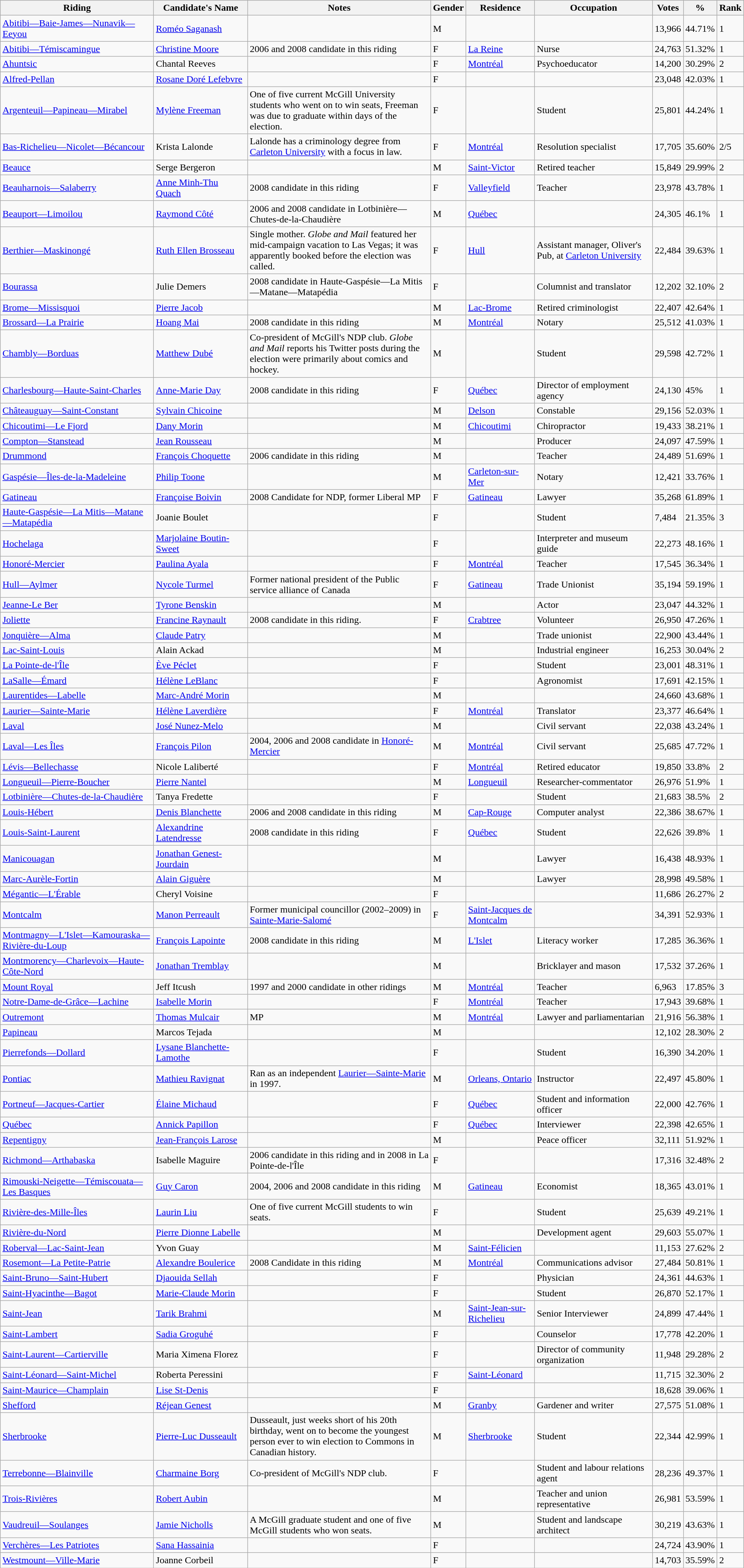<table class="wikitable sortable">
<tr>
<th style="width:250px;">Riding<br></th>
<th style="width:150px;">Candidate's Name</th>
<th style="width:300px;">Notes</th>
<th>Gender</th>
<th>Residence</th>
<th>Occupation</th>
<th>Votes</th>
<th>%</th>
<th>Rank</th>
</tr>
<tr>
<td><a href='#'>Abitibi—Baie-James—Nunavik—Eeyou</a></td>
<td><a href='#'>Roméo Saganash</a></td>
<td></td>
<td>M</td>
<td></td>
<td></td>
<td>13,966</td>
<td>44.71%</td>
<td>1</td>
</tr>
<tr>
<td><a href='#'>Abitibi—Témiscamingue</a></td>
<td><a href='#'>Christine Moore</a></td>
<td>2006 and 2008 candidate in this riding</td>
<td>F</td>
<td><a href='#'>La Reine</a></td>
<td>Nurse</td>
<td>24,763</td>
<td>51.32%</td>
<td>1</td>
</tr>
<tr>
<td><a href='#'>Ahuntsic</a></td>
<td>Chantal Reeves</td>
<td></td>
<td>F</td>
<td><a href='#'>Montréal</a></td>
<td>Psychoeducator</td>
<td>14,200</td>
<td>30.29%</td>
<td>2</td>
</tr>
<tr>
<td><a href='#'>Alfred-Pellan</a></td>
<td><a href='#'>Rosane Doré Lefebvre</a></td>
<td></td>
<td>F</td>
<td></td>
<td></td>
<td>23,048</td>
<td>42.03%</td>
<td>1</td>
</tr>
<tr>
<td><a href='#'>Argenteuil—Papineau—Mirabel</a></td>
<td><a href='#'>Mylène Freeman</a></td>
<td> One of five current McGill University students who went on to win seats, Freeman was due to graduate within days of the election.</td>
<td>F</td>
<td></td>
<td>Student</td>
<td>25,801</td>
<td>44.24%</td>
<td>1</td>
</tr>
<tr>
<td><a href='#'>Bas-Richelieu—Nicolet—Bécancour</a></td>
<td>Krista Lalonde</td>
<td>Lalonde has a criminology degree from <a href='#'>Carleton University</a> with a focus in law.</td>
<td>F</td>
<td><a href='#'>Montréal</a></td>
<td>Resolution specialist</td>
<td>17,705</td>
<td>35.60%</td>
<td>2/5</td>
</tr>
<tr>
<td><a href='#'>Beauce</a></td>
<td>Serge Bergeron</td>
<td></td>
<td>M</td>
<td><a href='#'>Saint-Victor</a></td>
<td>Retired teacher</td>
<td>15,849</td>
<td>29.99%</td>
<td>2</td>
</tr>
<tr>
<td><a href='#'>Beauharnois—Salaberry</a></td>
<td><a href='#'>Anne Minh-Thu Quach</a></td>
<td>2008 candidate in this riding</td>
<td>F</td>
<td><a href='#'>Valleyfield</a></td>
<td>Teacher</td>
<td>23,978</td>
<td>43.78%</td>
<td>1</td>
</tr>
<tr>
<td><a href='#'>Beauport—Limoilou</a></td>
<td><a href='#'>Raymond Côté</a></td>
<td>2006 and 2008 candidate in Lotbinière—Chutes-de-la-Chaudière</td>
<td>M</td>
<td><a href='#'>Québec</a></td>
<td></td>
<td>24,305</td>
<td>46.1%</td>
<td>1</td>
</tr>
<tr>
<td><a href='#'>Berthier—Maskinongé</a></td>
<td><a href='#'>Ruth Ellen Brosseau</a></td>
<td>Single mother. <em>Globe and Mail</em> featured her mid-campaign vacation to Las Vegas; it was apparently booked before the election was called.</td>
<td>F</td>
<td><a href='#'>Hull</a></td>
<td>Assistant manager, Oliver's Pub, at <a href='#'>Carleton University</a></td>
<td>22,484</td>
<td>39.63%</td>
<td>1</td>
</tr>
<tr>
<td><a href='#'>Bourassa</a></td>
<td>Julie Demers</td>
<td>2008 candidate in Haute-Gaspésie—La Mitis—Matane—Matapédia</td>
<td>F</td>
<td></td>
<td>Columnist and translator</td>
<td>12,202</td>
<td>32.10%</td>
<td>2</td>
</tr>
<tr>
<td><a href='#'>Brome—Missisquoi</a></td>
<td><a href='#'>Pierre Jacob</a></td>
<td></td>
<td>M</td>
<td><a href='#'>Lac-Brome</a></td>
<td>Retired criminologist</td>
<td>22,407</td>
<td>42.64%</td>
<td>1</td>
</tr>
<tr>
<td><a href='#'>Brossard—La Prairie</a></td>
<td><a href='#'>Hoang Mai</a></td>
<td>2008 candidate in this riding</td>
<td>M</td>
<td><a href='#'>Montréal</a></td>
<td>Notary</td>
<td>25,512</td>
<td>41.03%</td>
<td>1</td>
</tr>
<tr>
<td><a href='#'>Chambly—Borduas</a></td>
<td><a href='#'>Matthew Dubé</a></td>
<td> Co-president of McGill's NDP club. <em>Globe and Mail</em> reports his Twitter posts during the election were primarily about comics and hockey.</td>
<td>M</td>
<td></td>
<td>Student</td>
<td>29,598</td>
<td>42.72%</td>
<td>1</td>
</tr>
<tr>
<td><a href='#'>Charlesbourg—Haute-Saint-Charles</a></td>
<td><a href='#'>Anne-Marie Day</a></td>
<td>2008 candidate in this riding</td>
<td>F</td>
<td><a href='#'>Québec</a></td>
<td>Director of employment agency</td>
<td>24,130</td>
<td>45%</td>
<td>1</td>
</tr>
<tr>
<td><a href='#'>Châteauguay—Saint-Constant</a></td>
<td><a href='#'>Sylvain Chicoine</a></td>
<td></td>
<td>M</td>
<td><a href='#'>Delson</a></td>
<td>Constable</td>
<td>29,156</td>
<td>52.03%</td>
<td>1</td>
</tr>
<tr>
<td><a href='#'>Chicoutimi—Le Fjord</a></td>
<td><a href='#'>Dany Morin</a></td>
<td></td>
<td>M</td>
<td><a href='#'>Chicoutimi</a></td>
<td>Chiropractor</td>
<td>19,433</td>
<td>38.21%</td>
<td>1</td>
</tr>
<tr>
<td><a href='#'>Compton—Stanstead</a></td>
<td><a href='#'>Jean Rousseau</a></td>
<td></td>
<td>M</td>
<td></td>
<td>Producer</td>
<td>24,097</td>
<td>47.59%</td>
<td>1</td>
</tr>
<tr>
<td><a href='#'>Drummond</a></td>
<td><a href='#'>François Choquette</a></td>
<td>2006 candidate in this riding</td>
<td>M</td>
<td></td>
<td>Teacher</td>
<td>24,489</td>
<td>51.69%</td>
<td>1</td>
</tr>
<tr>
<td><a href='#'>Gaspésie—Îles-de-la-Madeleine</a></td>
<td><a href='#'>Philip Toone</a></td>
<td></td>
<td>M</td>
<td><a href='#'>Carleton-sur-Mer</a></td>
<td>Notary</td>
<td>12,421</td>
<td>33.76%</td>
<td>1</td>
</tr>
<tr>
<td><a href='#'>Gatineau</a></td>
<td><a href='#'>Françoise Boivin</a></td>
<td>2008 Candidate for NDP, former Liberal MP</td>
<td>F</td>
<td><a href='#'>Gatineau</a></td>
<td>Lawyer</td>
<td>35,268</td>
<td>61.89%</td>
<td>1</td>
</tr>
<tr>
<td><a href='#'>Haute-Gaspésie—La Mitis—Matane—Matapédia</a></td>
<td>Joanie Boulet</td>
<td></td>
<td>F</td>
<td></td>
<td>Student</td>
<td>7,484</td>
<td>21.35%</td>
<td>3</td>
</tr>
<tr>
<td><a href='#'>Hochelaga</a></td>
<td><a href='#'>Marjolaine Boutin-Sweet</a></td>
<td></td>
<td>F</td>
<td></td>
<td>Interpreter and museum guide</td>
<td>22,273</td>
<td>48.16%</td>
<td>1</td>
</tr>
<tr>
<td><a href='#'>Honoré-Mercier</a></td>
<td><a href='#'>Paulina Ayala</a></td>
<td></td>
<td>F</td>
<td><a href='#'>Montréal</a></td>
<td>Teacher</td>
<td>17,545</td>
<td>36.34%</td>
<td>1</td>
</tr>
<tr>
<td><a href='#'>Hull—Aylmer</a></td>
<td><a href='#'>Nycole Turmel</a></td>
<td>Former national president of the Public service alliance of Canada</td>
<td>F</td>
<td><a href='#'>Gatineau</a></td>
<td>Trade Unionist</td>
<td>35,194</td>
<td>59.19%</td>
<td>1</td>
</tr>
<tr>
<td><a href='#'>Jeanne-Le Ber</a></td>
<td><a href='#'>Tyrone Benskin</a></td>
<td></td>
<td>M</td>
<td></td>
<td>Actor</td>
<td>23,047</td>
<td>44.32%</td>
<td>1</td>
</tr>
<tr>
<td><a href='#'>Joliette</a></td>
<td><a href='#'>Francine Raynault</a></td>
<td>2008 candidate in this riding.</td>
<td>F</td>
<td><a href='#'>Crabtree</a></td>
<td>Volunteer</td>
<td>26,950</td>
<td>47.26%</td>
<td>1</td>
</tr>
<tr>
<td><a href='#'>Jonquière—Alma</a></td>
<td><a href='#'>Claude Patry</a></td>
<td></td>
<td>M</td>
<td></td>
<td>Trade unionist</td>
<td>22,900</td>
<td>43.44%</td>
<td>1</td>
</tr>
<tr>
<td><a href='#'>Lac-Saint-Louis</a></td>
<td>Alain Ackad</td>
<td></td>
<td>M</td>
<td></td>
<td>Industrial engineer</td>
<td>16,253</td>
<td>30.04%</td>
<td>2</td>
</tr>
<tr>
<td><a href='#'>La Pointe-de-l'Île</a></td>
<td><a href='#'>Ève Péclet</a></td>
<td></td>
<td>F</td>
<td></td>
<td>Student</td>
<td>23,001</td>
<td>48.31%</td>
<td>1</td>
</tr>
<tr>
<td><a href='#'>LaSalle—Émard</a></td>
<td><a href='#'>Hélène LeBlanc</a></td>
<td></td>
<td>F</td>
<td></td>
<td>Agronomist</td>
<td>17,691</td>
<td>42.15%</td>
<td>1</td>
</tr>
<tr>
<td><a href='#'>Laurentides—Labelle</a></td>
<td><a href='#'>Marc-André Morin</a></td>
<td></td>
<td>M</td>
<td></td>
<td></td>
<td>24,660</td>
<td>43.68%</td>
<td>1</td>
</tr>
<tr>
<td><a href='#'>Laurier—Sainte-Marie</a></td>
<td><a href='#'>Hélène Laverdière</a></td>
<td></td>
<td>F</td>
<td><a href='#'>Montréal</a></td>
<td>Translator</td>
<td>23,377</td>
<td>46.64%</td>
<td>1</td>
</tr>
<tr>
<td><a href='#'>Laval</a></td>
<td><a href='#'>José Nunez-Melo</a></td>
<td></td>
<td>M</td>
<td></td>
<td>Civil servant</td>
<td>22,038</td>
<td>43.24%</td>
<td>1</td>
</tr>
<tr>
<td><a href='#'>Laval—Les Îles</a></td>
<td><a href='#'>François Pilon</a></td>
<td>2004, 2006 and 2008 candidate in <a href='#'>Honoré-Mercier</a></td>
<td>M</td>
<td><a href='#'>Montréal</a></td>
<td>Civil servant</td>
<td>25,685</td>
<td>47.72%</td>
<td>1</td>
</tr>
<tr>
<td><a href='#'>Lévis—Bellechasse</a></td>
<td>Nicole Laliberté</td>
<td></td>
<td>F</td>
<td><a href='#'>Montréal</a></td>
<td>Retired educator</td>
<td>19,850</td>
<td>33.8%</td>
<td>2</td>
</tr>
<tr>
<td><a href='#'>Longueuil—Pierre-Boucher</a></td>
<td><a href='#'>Pierre Nantel</a></td>
<td></td>
<td>M</td>
<td><a href='#'>Longueuil</a></td>
<td>Researcher-commentator</td>
<td>26,976</td>
<td>51.9%</td>
<td>1</td>
</tr>
<tr>
<td><a href='#'>Lotbinière—Chutes-de-la-Chaudière</a></td>
<td>Tanya Fredette</td>
<td></td>
<td>F</td>
<td></td>
<td>Student</td>
<td>21,683</td>
<td>38.5%</td>
<td>2</td>
</tr>
<tr>
<td><a href='#'>Louis-Hébert</a></td>
<td><a href='#'>Denis Blanchette</a></td>
<td>2006 and 2008 candidate in this riding</td>
<td>M</td>
<td><a href='#'>Cap-Rouge</a></td>
<td>Computer analyst</td>
<td>22,386</td>
<td>38.67%</td>
<td>1</td>
</tr>
<tr>
<td><a href='#'>Louis-Saint-Laurent</a></td>
<td><a href='#'>Alexandrine Latendresse</a></td>
<td>2008 candidate in this riding</td>
<td>F</td>
<td><a href='#'>Québec</a></td>
<td>Student</td>
<td>22,626</td>
<td>39.8%</td>
<td>1</td>
</tr>
<tr>
<td><a href='#'>Manicouagan</a></td>
<td><a href='#'>Jonathan Genest-Jourdain</a></td>
<td></td>
<td>M</td>
<td></td>
<td>Lawyer</td>
<td>16,438</td>
<td>48.93%</td>
<td>1</td>
</tr>
<tr>
<td><a href='#'>Marc-Aurèle-Fortin</a></td>
<td><a href='#'>Alain Giguère</a></td>
<td></td>
<td>M</td>
<td></td>
<td>Lawyer</td>
<td>28,998</td>
<td>49.58%</td>
<td>1</td>
</tr>
<tr>
<td><a href='#'>Mégantic—L'Érable</a></td>
<td>Cheryl Voisine</td>
<td></td>
<td>F</td>
<td></td>
<td></td>
<td>11,686</td>
<td>26.27%</td>
<td>2</td>
</tr>
<tr>
<td><a href='#'>Montcalm</a></td>
<td><a href='#'>Manon Perreault</a></td>
<td>Former municipal councillor (2002–2009) in <a href='#'>Sainte-Marie-Salomé</a></td>
<td>F</td>
<td><a href='#'>Saint-Jacques de Montcalm</a></td>
<td></td>
<td>34,391</td>
<td>52.93%</td>
<td>1</td>
</tr>
<tr>
<td><a href='#'>Montmagny—L'Islet—Kamouraska—Rivière-du-Loup</a></td>
<td><a href='#'>François Lapointe</a></td>
<td>2008 candidate in this riding</td>
<td>M</td>
<td><a href='#'>L'Islet</a></td>
<td>Literacy worker</td>
<td>17,285</td>
<td>36.36%</td>
<td>1</td>
</tr>
<tr>
<td><a href='#'>Montmorency—Charlevoix—Haute-Côte-Nord</a></td>
<td><a href='#'>Jonathan Tremblay</a></td>
<td></td>
<td>M</td>
<td></td>
<td>Bricklayer and mason</td>
<td>17,532</td>
<td>37.26%</td>
<td>1</td>
</tr>
<tr>
<td><a href='#'>Mount Royal</a></td>
<td>Jeff Itcush</td>
<td>1997 and 2000 candidate in other ridings</td>
<td>M</td>
<td><a href='#'>Montréal</a></td>
<td>Teacher</td>
<td>6,963</td>
<td>17.85%</td>
<td>3</td>
</tr>
<tr>
<td><a href='#'>Notre-Dame-de-Grâce—Lachine</a></td>
<td><a href='#'>Isabelle Morin</a></td>
<td></td>
<td>F</td>
<td><a href='#'>Montréal</a></td>
<td>Teacher</td>
<td>17,943</td>
<td>39.68%</td>
<td>1</td>
</tr>
<tr>
<td><a href='#'>Outremont</a></td>
<td><a href='#'>Thomas Mulcair</a></td>
<td>MP</td>
<td>M</td>
<td><a href='#'>Montréal</a></td>
<td>Lawyer and parliamentarian</td>
<td>21,916</td>
<td>56.38%</td>
<td>1</td>
</tr>
<tr>
<td><a href='#'>Papineau</a></td>
<td>Marcos Tejada</td>
<td></td>
<td>M</td>
<td></td>
<td></td>
<td>12,102</td>
<td>28.30%</td>
<td>2</td>
</tr>
<tr>
<td><a href='#'>Pierrefonds—Dollard</a></td>
<td><a href='#'>Lysane Blanchette-Lamothe</a></td>
<td></td>
<td>F</td>
<td></td>
<td>Student</td>
<td>16,390</td>
<td>34.20%</td>
<td>1</td>
</tr>
<tr>
<td><a href='#'>Pontiac</a></td>
<td><a href='#'>Mathieu Ravignat</a></td>
<td>Ran as an independent <a href='#'>Laurier—Sainte-Marie</a> in 1997.</td>
<td>M</td>
<td><a href='#'>Orleans, Ontario</a></td>
<td>Instructor</td>
<td>22,497</td>
<td>45.80%</td>
<td>1</td>
</tr>
<tr>
<td><a href='#'>Portneuf—Jacques-Cartier</a></td>
<td><a href='#'>Élaine Michaud</a></td>
<td></td>
<td>F</td>
<td><a href='#'>Québec</a></td>
<td>Student and information officer</td>
<td>22,000</td>
<td>42.76%</td>
<td>1</td>
</tr>
<tr>
<td><a href='#'>Québec</a></td>
<td><a href='#'>Annick Papillon</a></td>
<td></td>
<td>F</td>
<td><a href='#'>Québec</a></td>
<td>Interviewer</td>
<td>22,398</td>
<td>42.65%</td>
<td>1</td>
</tr>
<tr>
<td><a href='#'>Repentigny</a></td>
<td><a href='#'>Jean-François Larose</a></td>
<td></td>
<td>M</td>
<td></td>
<td>Peace officer</td>
<td>32,111</td>
<td>51.92%</td>
<td>1</td>
</tr>
<tr>
<td><a href='#'>Richmond—Arthabaska</a></td>
<td>Isabelle Maguire</td>
<td>2006 candidate in this riding and in 2008 in La Pointe-de-l'Île</td>
<td>F</td>
<td></td>
<td></td>
<td>17,316</td>
<td>32.48%</td>
<td>2</td>
</tr>
<tr>
<td><a href='#'>Rimouski-Neigette—Témiscouata—Les Basques</a></td>
<td><a href='#'>Guy Caron</a></td>
<td>2004, 2006 and 2008 candidate in this riding</td>
<td>M</td>
<td><a href='#'>Gatineau</a></td>
<td>Economist</td>
<td>18,365</td>
<td>43.01%</td>
<td>1</td>
</tr>
<tr>
<td><a href='#'>Rivière-des-Mille-Îles</a></td>
<td><a href='#'>Laurin Liu</a></td>
<td> One of five current McGill students to win seats.</td>
<td>F</td>
<td></td>
<td>Student</td>
<td>25,639</td>
<td>49.21%</td>
<td>1</td>
</tr>
<tr>
<td><a href='#'>Rivière-du-Nord</a></td>
<td><a href='#'>Pierre Dionne Labelle</a></td>
<td></td>
<td>M</td>
<td></td>
<td>Development agent</td>
<td>29,603</td>
<td>55.07%</td>
<td>1</td>
</tr>
<tr>
<td><a href='#'>Roberval—Lac-Saint-Jean</a></td>
<td>Yvon Guay</td>
<td></td>
<td>M</td>
<td><a href='#'>Saint-Félicien</a></td>
<td></td>
<td>11,153</td>
<td>27.62%</td>
<td>2</td>
</tr>
<tr>
<td><a href='#'>Rosemont—La Petite-Patrie</a></td>
<td><a href='#'>Alexandre Boulerice</a></td>
<td>2008 Candidate in this riding</td>
<td>M</td>
<td><a href='#'>Montréal</a></td>
<td>Communications advisor</td>
<td>27,484</td>
<td>50.81%</td>
<td>1</td>
</tr>
<tr>
<td><a href='#'>Saint-Bruno—Saint-Hubert</a></td>
<td><a href='#'>Djaouida Sellah</a></td>
<td></td>
<td>F</td>
<td></td>
<td>Physician</td>
<td>24,361</td>
<td>44.63%</td>
<td>1</td>
</tr>
<tr>
<td><a href='#'>Saint-Hyacinthe—Bagot</a></td>
<td><a href='#'>Marie-Claude Morin</a></td>
<td></td>
<td>F</td>
<td></td>
<td>Student</td>
<td>26,870</td>
<td>52.17%</td>
<td>1</td>
</tr>
<tr>
<td><a href='#'>Saint-Jean</a></td>
<td><a href='#'>Tarik Brahmi</a></td>
<td></td>
<td>M</td>
<td><a href='#'>Saint-Jean-sur-Richelieu</a></td>
<td>Senior Interviewer</td>
<td>24,899</td>
<td>47.44%</td>
<td>1</td>
</tr>
<tr>
<td><a href='#'>Saint-Lambert</a></td>
<td><a href='#'>Sadia Groguhé</a></td>
<td></td>
<td>F</td>
<td></td>
<td>Counselor</td>
<td>17,778</td>
<td>42.20%</td>
<td>1</td>
</tr>
<tr>
<td><a href='#'>Saint-Laurent—Cartierville</a></td>
<td>Maria Ximena Florez</td>
<td></td>
<td>F</td>
<td></td>
<td>Director of community organization</td>
<td>11,948</td>
<td>29.28%</td>
<td>2</td>
</tr>
<tr>
<td><a href='#'>Saint-Léonard—Saint-Michel</a></td>
<td>Roberta Peressini</td>
<td></td>
<td>F</td>
<td><a href='#'>Saint-Léonard</a></td>
<td></td>
<td>11,715</td>
<td>32.30%</td>
<td>2</td>
</tr>
<tr>
<td><a href='#'>Saint-Maurice—Champlain</a></td>
<td><a href='#'>Lise St-Denis</a></td>
<td></td>
<td>F</td>
<td></td>
<td></td>
<td>18,628</td>
<td>39.06%</td>
<td>1</td>
</tr>
<tr>
<td><a href='#'>Shefford</a></td>
<td><a href='#'>Réjean Genest</a></td>
<td></td>
<td>M</td>
<td><a href='#'>Granby</a></td>
<td>Gardener and writer</td>
<td>27,575</td>
<td>51.08%</td>
<td>1</td>
</tr>
<tr>
<td><a href='#'>Sherbrooke</a></td>
<td><a href='#'>Pierre-Luc Dusseault</a></td>
<td> Dusseault, just weeks short of his 20th birthday, went on to become the youngest person ever to win election to Commons in Canadian history.</td>
<td>M</td>
<td><a href='#'>Sherbrooke</a></td>
<td>Student</td>
<td>22,344</td>
<td>42.99%</td>
<td>1</td>
</tr>
<tr>
<td><a href='#'>Terrebonne—Blainville</a></td>
<td><a href='#'>Charmaine Borg</a></td>
<td> Co-president of McGill's NDP club.</td>
<td>F</td>
<td></td>
<td>Student and labour relations agent</td>
<td>28,236</td>
<td>49.37%</td>
<td>1</td>
</tr>
<tr>
<td><a href='#'>Trois-Rivières</a></td>
<td><a href='#'>Robert Aubin</a></td>
<td></td>
<td>M</td>
<td></td>
<td>Teacher and union representative</td>
<td>26,981</td>
<td>53.59%</td>
<td>1</td>
</tr>
<tr>
<td><a href='#'>Vaudreuil—Soulanges</a></td>
<td><a href='#'>Jamie Nicholls</a></td>
<td> A McGill graduate student and one of five McGill students who won seats.</td>
<td>M</td>
<td></td>
<td>Student and landscape architect</td>
<td>30,219</td>
<td>43.63%</td>
<td>1</td>
</tr>
<tr>
<td><a href='#'>Verchères—Les Patriotes</a></td>
<td><a href='#'>Sana Hassainia</a></td>
<td></td>
<td>F</td>
<td></td>
<td></td>
<td>24,724</td>
<td>43.90%</td>
<td>1</td>
</tr>
<tr>
<td><a href='#'>Westmount—Ville-Marie</a></td>
<td>Joanne Corbeil</td>
<td></td>
<td>F</td>
<td></td>
<td></td>
<td>14,703</td>
<td>35.59%</td>
<td>2</td>
</tr>
</table>
